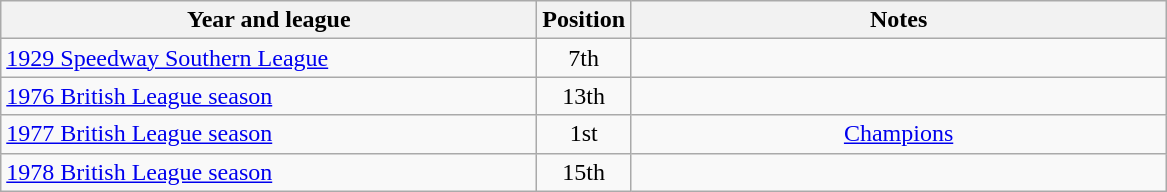<table class="wikitable">
<tr>
<th width=350>Year and league</th>
<th width=50>Position</th>
<th width=350>Notes</th>
</tr>
<tr align=center>
<td align="left"><a href='#'>1929 Speedway Southern League</a></td>
<td>7th</td>
<td></td>
</tr>
<tr align=center>
<td align="left"><a href='#'>1976 British League season</a></td>
<td>13th</td>
<td></td>
</tr>
<tr align=center>
<td align="left"><a href='#'>1977 British League season</a></td>
<td>1st</td>
<td><a href='#'>Champions</a></td>
</tr>
<tr align=center>
<td align="left"><a href='#'>1978 British League season</a></td>
<td>15th</td>
<td></td>
</tr>
</table>
